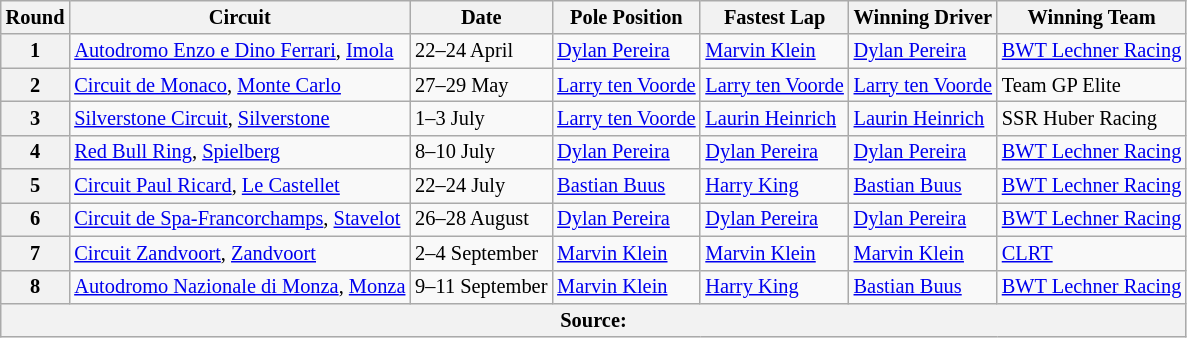<table class=wikitable style="font-size:85%;">
<tr>
<th>Round</th>
<th>Circuit</th>
<th>Date</th>
<th>Pole Position</th>
<th>Fastest Lap</th>
<th>Winning Driver</th>
<th>Winning Team</th>
</tr>
<tr>
<th>1</th>
<td> <a href='#'>Autodromo Enzo e Dino Ferrari</a>, <a href='#'>Imola</a></td>
<td>22–24 April</td>
<td> <a href='#'>Dylan Pereira</a></td>
<td> <a href='#'>Marvin Klein</a></td>
<td> <a href='#'>Dylan Pereira</a></td>
<td> <a href='#'>BWT Lechner Racing</a></td>
</tr>
<tr>
<th>2</th>
<td> <a href='#'>Circuit de Monaco</a>, <a href='#'>Monte Carlo</a></td>
<td>27–29 May</td>
<td> <a href='#'>Larry ten Voorde</a></td>
<td> <a href='#'>Larry ten Voorde</a></td>
<td> <a href='#'>Larry ten Voorde</a></td>
<td> Team GP Elite</td>
</tr>
<tr>
<th>3</th>
<td> <a href='#'>Silverstone Circuit</a>, <a href='#'>Silverstone</a></td>
<td>1–3 July</td>
<td> <a href='#'>Larry ten Voorde</a></td>
<td> <a href='#'>Laurin Heinrich</a></td>
<td> <a href='#'>Laurin Heinrich</a></td>
<td> SSR Huber Racing</td>
</tr>
<tr>
<th>4</th>
<td> <a href='#'>Red Bull Ring</a>, <a href='#'>Spielberg</a></td>
<td>8–10 July</td>
<td> <a href='#'>Dylan Pereira</a></td>
<td> <a href='#'>Dylan Pereira</a></td>
<td> <a href='#'>Dylan Pereira</a></td>
<td> <a href='#'>BWT Lechner Racing</a></td>
</tr>
<tr>
<th>5</th>
<td> <a href='#'>Circuit Paul Ricard</a>, <a href='#'>Le Castellet</a></td>
<td>22–24 July</td>
<td> <a href='#'>Bastian Buus</a></td>
<td> <a href='#'>Harry King</a></td>
<td> <a href='#'>Bastian Buus</a></td>
<td> <a href='#'>BWT Lechner Racing</a></td>
</tr>
<tr>
<th>6</th>
<td> <a href='#'>Circuit de Spa-Francorchamps</a>, <a href='#'>Stavelot</a></td>
<td>26–28 August</td>
<td> <a href='#'>Dylan Pereira</a></td>
<td> <a href='#'>Dylan Pereira</a></td>
<td> <a href='#'>Dylan Pereira</a></td>
<td> <a href='#'>BWT Lechner Racing</a></td>
</tr>
<tr>
<th>7</th>
<td> <a href='#'>Circuit Zandvoort</a>, <a href='#'>Zandvoort</a></td>
<td>2–4 September</td>
<td> <a href='#'>Marvin Klein</a></td>
<td> <a href='#'>Marvin Klein</a></td>
<td> <a href='#'>Marvin Klein</a></td>
<td> <a href='#'>CLRT</a></td>
</tr>
<tr>
<th>8</th>
<td> <a href='#'>Autodromo Nazionale di Monza</a>, <a href='#'>Monza</a></td>
<td>9–11 September</td>
<td> <a href='#'>Marvin Klein</a></td>
<td> <a href='#'>Harry King</a></td>
<td> <a href='#'>Bastian Buus</a></td>
<td> <a href='#'>BWT Lechner Racing</a></td>
</tr>
<tr>
<th colspan=7>Source:</th>
</tr>
</table>
